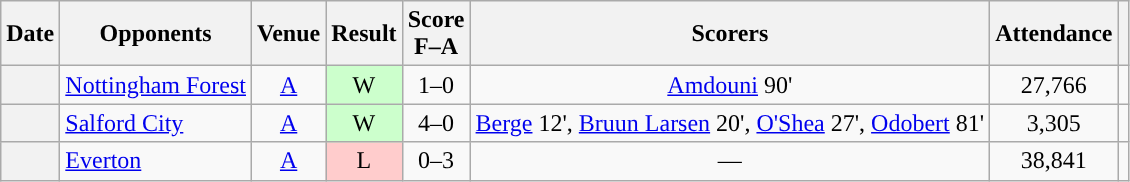<table class="wikitable plainrowheaders sortable" style="text-align:center">
<tr>
<th scope="col">Date</th>
<th scope="col">Opponents</th>
<th scope="col">Venue</th>
<th scope="col">Result</th>
<th scope="col">Score<br>F–A</th>
<th scope="col" class="unsortable">Scorers</th>
<th scope="col">Attendance</th>
<th scope="col" class="unsortable"></th>
</tr>
<tr>
<th scope="row"></th>
<td align="left"><a href='#'>Nottingham Forest</a></td>
<td><a href='#'>A</a></td>
<td bgcolor="#CCFFCC">W</td>
<td>1–0</td>
<td><a href='#'>Amdouni</a> 90'</td>
<td>27,766</td>
<td></td>
</tr>
<tr>
<th scope="row"></th>
<td align="left"><a href='#'>Salford City</a></td>
<td><a href='#'>A</a></td>
<td bgcolor="#CCFFCC">W</td>
<td>4–0</td>
<td><a href='#'>Berge</a> 12', <a href='#'>Bruun Larsen</a> 20', <a href='#'>O'Shea</a> 27', <a href='#'>Odobert</a> 81'</td>
<td>3,305</td>
<td></td>
</tr>
<tr>
<th scope="row"></th>
<td align="left"><a href='#'>Everton</a></td>
<td><a href='#'>A</a></td>
<td bgcolor="#FFCCCC">L</td>
<td>0–3</td>
<td>—</td>
<td>38,841</td>
<td></td>
</tr>
</table>
